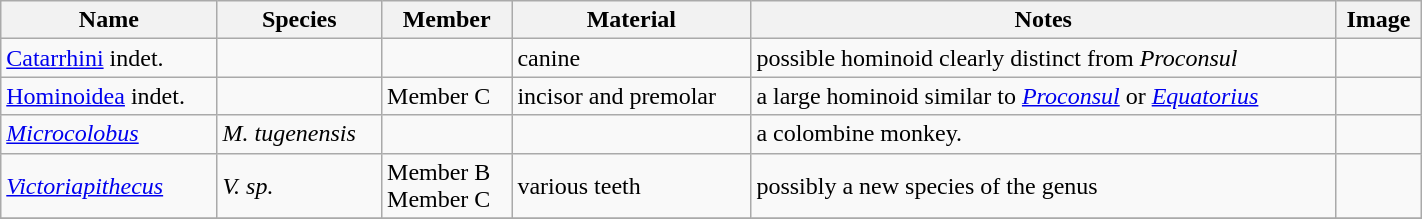<table class="wikitable" align="center" width="75%">
<tr>
<th>Name</th>
<th>Species</th>
<th>Member</th>
<th>Material</th>
<th>Notes</th>
<th>Image</th>
</tr>
<tr>
<td><a href='#'>Catarrhini</a> indet.</td>
<td></td>
<td></td>
<td>canine</td>
<td>possible hominoid clearly distinct from <em>Proconsul</em></td>
<td></td>
</tr>
<tr>
<td><a href='#'>Hominoidea</a> indet.</td>
<td></td>
<td>Member C</td>
<td>incisor and premolar</td>
<td>a large hominoid similar to <em><a href='#'>Proconsul</a></em> or <em><a href='#'>Equatorius</a></em></td>
<td></td>
</tr>
<tr>
<td><em><a href='#'>Microcolobus</a></em></td>
<td><em>M. tugenensis</em></td>
<td></td>
<td></td>
<td>a colombine monkey.</td>
<td></td>
</tr>
<tr>
<td><em><a href='#'>Victoriapithecus</a></em></td>
<td><em>V. sp.</em></td>
<td>Member B<br>Member C</td>
<td>various teeth</td>
<td>possibly a new species of the genus</td>
<td></td>
</tr>
<tr>
</tr>
</table>
